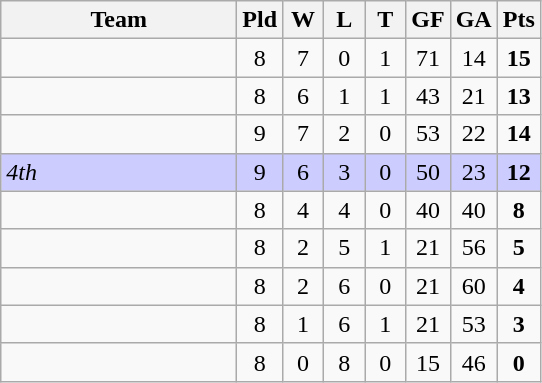<table class="wikitable">
<tr>
<th bgcolor="#efefef" width="150">Team</th>
<th bgcolor="#efefef" width="20">Pld</th>
<th bgcolor="#efefef" width="20">W</th>
<th bgcolor="#efefef" width="20">L</th>
<th bgcolor="#efefef" width="20">T</th>
<th bgcolor="#efefef" width="20">GF</th>
<th bgcolor="#efefef" width="20">GA</th>
<th bgcolor="#efefef" width="20">Pts</th>
</tr>
<tr align=center>
<td align=left></td>
<td>8</td>
<td>7</td>
<td>0</td>
<td>1</td>
<td>71</td>
<td>14</td>
<td><strong>15</strong></td>
</tr>
<tr align=center>
<td align=left></td>
<td>8</td>
<td>6</td>
<td>1</td>
<td>1</td>
<td>43</td>
<td>21</td>
<td><strong>13</strong></td>
</tr>
<tr align=center>
<td align=left></td>
<td>9</td>
<td>7</td>
<td>2</td>
<td>0</td>
<td>53</td>
<td>22</td>
<td><strong>14</strong></td>
</tr>
<tr align=center bgcolor="ccccff">
<td align=left> <em>4th</em></td>
<td>9</td>
<td>6</td>
<td>3</td>
<td>0</td>
<td>50</td>
<td>23</td>
<td><strong>12</strong></td>
</tr>
<tr align=center>
<td align=left></td>
<td>8</td>
<td>4</td>
<td>4</td>
<td>0</td>
<td>40</td>
<td>40</td>
<td><strong>8</strong></td>
</tr>
<tr align=center>
<td align=left></td>
<td>8</td>
<td>2</td>
<td>5</td>
<td>1</td>
<td>21</td>
<td>56</td>
<td><strong>5</strong></td>
</tr>
<tr align=center>
<td align=left></td>
<td>8</td>
<td>2</td>
<td>6</td>
<td>0</td>
<td>21</td>
<td>60</td>
<td><strong>4</strong></td>
</tr>
<tr align=center>
<td align=left></td>
<td>8</td>
<td>1</td>
<td>6</td>
<td>1</td>
<td>21</td>
<td>53</td>
<td><strong>3</strong></td>
</tr>
<tr align=center>
<td align=left></td>
<td>8</td>
<td>0</td>
<td>8</td>
<td>0</td>
<td>15</td>
<td>46</td>
<td><strong>0</strong></td>
</tr>
</table>
